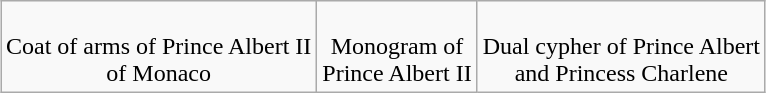<table class="wikitable" style="margin:1em auto; text-align:center;">
<tr>
<td><br>Coat of arms of Prince Albert II<br>of Monaco</td>
<td><br>Monogram of<br>Prince Albert II</td>
<td><br>Dual cypher of Prince Albert<br>and Princess Charlene</td>
</tr>
</table>
